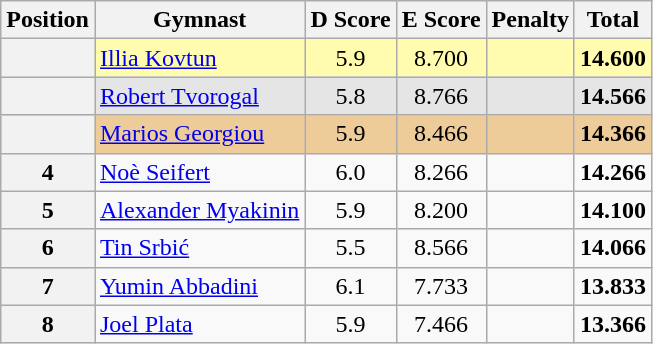<table style="text-align:center;" class="wikitable sortable">
<tr>
<th>Position</th>
<th>Gymnast</th>
<th>D Score</th>
<th>E Score</th>
<th>Penalty</th>
<th>Total</th>
</tr>
<tr style="background:#fffcaf;">
<th scope="row" style="text-align:center"></th>
<td align=left> <a href='#'>Illia Kovtun</a></td>
<td>5.9</td>
<td>8.700</td>
<td></td>
<td><strong>14.600</strong></td>
</tr>
<tr style="background:#e5e5e5;">
<th scope="row" style="text-align:center"></th>
<td align=left> <a href='#'>Robert Tvorogal</a></td>
<td>5.8</td>
<td>8.766</td>
<td></td>
<td><strong>14.566</strong></td>
</tr>
<tr style="background:#ec9;">
<th scope="row" style="text-align:center"></th>
<td align=left> <a href='#'>Marios Georgiou</a></td>
<td>5.9</td>
<td>8.466</td>
<td></td>
<td><strong>14.366</strong></td>
</tr>
<tr>
<th>4</th>
<td align=left> <a href='#'>Noè Seifert</a></td>
<td>6.0</td>
<td>8.266</td>
<td></td>
<td><strong>14.266</strong></td>
</tr>
<tr>
<th>5</th>
<td align=left> <a href='#'>Alexander Myakinin</a></td>
<td>5.9</td>
<td>8.200</td>
<td></td>
<td><strong>14.100</strong></td>
</tr>
<tr>
<th>6</th>
<td align=left> <a href='#'>Tin Srbić</a></td>
<td>5.5</td>
<td>8.566</td>
<td></td>
<td><strong>14.066</strong></td>
</tr>
<tr>
<th>7</th>
<td align=left> <a href='#'>Yumin Abbadini</a></td>
<td>6.1</td>
<td>7.733</td>
<td></td>
<td><strong>13.833</strong></td>
</tr>
<tr>
<th>8</th>
<td align=left> <a href='#'>Joel Plata</a></td>
<td>5.9</td>
<td>7.466</td>
<td></td>
<td><strong>13.366</strong></td>
</tr>
</table>
